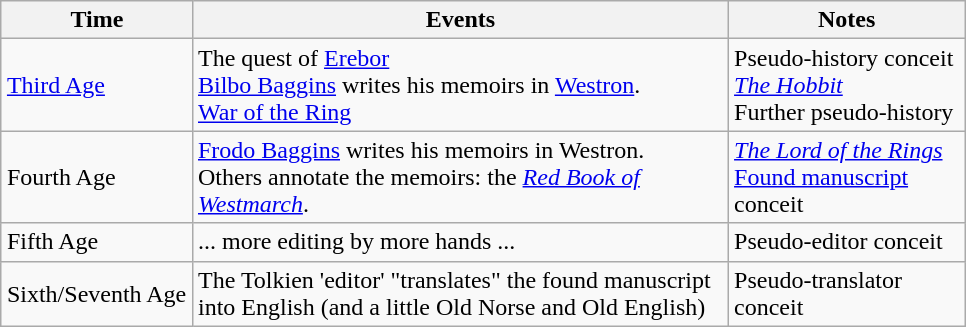<table style="margin-left: auto; margin-right: auto; border: none;" class="wikitable">
<tr>
<th style="width: 120px;">Time</th>
<th style="width: 350px;">Events</th>
<th style="width: 150px;">Notes</th>
</tr>
<tr>
<td><a href='#'>Third Age</a></td>
<td>The quest of <a href='#'>Erebor</a><br><a href='#'>Bilbo Baggins</a> writes his memoirs in <a href='#'>Westron</a>.<br><a href='#'>War of the Ring</a></td>
<td>Pseudo-history conceit<br><em><a href='#'>The Hobbit</a></em><br>Further pseudo-history</td>
</tr>
<tr>
<td>Fourth Age</td>
<td><a href='#'>Frodo Baggins</a> writes his memoirs in Westron.<br>Others annotate the memoirs: the <em><a href='#'>Red Book of Westmarch</a></em>.</td>
<td><em><a href='#'>The Lord of the Rings</a></em><br><a href='#'>Found manuscript</a> conceit</td>
</tr>
<tr>
<td>Fifth Age</td>
<td>... more editing by more hands ...</td>
<td>Pseudo-editor conceit</td>
</tr>
<tr>
<td>Sixth/Seventh Age</td>
<td>The Tolkien 'editor' "translates" the found manuscript into English (and a little Old Norse and Old English)</td>
<td>Pseudo-translator conceit</td>
</tr>
</table>
